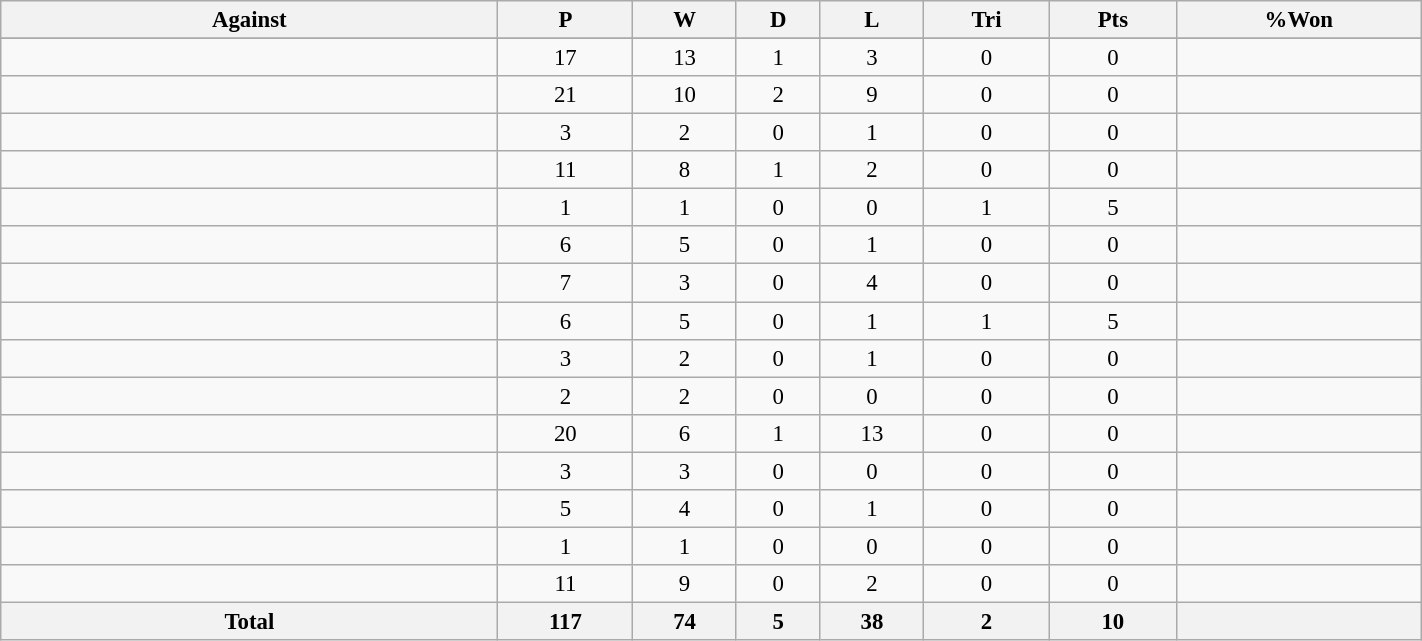<table class="wikitable sortable"  style="text-align:center; font-size:95%; width:75%;">
<tr>
<th style="width:35%;">Against</th>
<th abbr="Played" style="width:15px;">P</th>
<th abbr="Won" style="width:10px;">W</th>
<th abbr="Drawn" style="width:10px;">D</th>
<th abbr="Lost" style="width:10px;">L</th>
<th abbr="Tries" style="width:15px;">Tri</th>
<th abbr="Points" style="width:18px;">Pts</th>
<th abbr="Won" style="width:18px;">%Won</th>
</tr>
<tr bgcolor="#d0ffd0" align="center">
</tr>
<tr>
<td align="left"></td>
<td>17</td>
<td>13</td>
<td>1</td>
<td>3</td>
<td>0</td>
<td>0</td>
<td></td>
</tr>
<tr>
<td align="left"></td>
<td>21</td>
<td>10</td>
<td>2</td>
<td>9</td>
<td>0</td>
<td>0</td>
<td></td>
</tr>
<tr>
<td align="left"></td>
<td>3</td>
<td>2</td>
<td>0</td>
<td>1</td>
<td>0</td>
<td>0</td>
<td></td>
</tr>
<tr>
<td align="left"></td>
<td>11</td>
<td>8</td>
<td>1</td>
<td>2</td>
<td>0</td>
<td>0</td>
<td></td>
</tr>
<tr>
<td align="left"></td>
<td>1</td>
<td>1</td>
<td>0</td>
<td>0</td>
<td>1</td>
<td>5</td>
<td></td>
</tr>
<tr>
<td align="left"></td>
<td>6</td>
<td>5</td>
<td>0</td>
<td>1</td>
<td>0</td>
<td>0</td>
<td></td>
</tr>
<tr>
<td align="left"></td>
<td>7</td>
<td>3</td>
<td>0</td>
<td>4</td>
<td>0</td>
<td>0</td>
<td></td>
</tr>
<tr>
<td align="left"></td>
<td>6</td>
<td>5</td>
<td>0</td>
<td>1</td>
<td>1</td>
<td>5</td>
<td></td>
</tr>
<tr>
<td align="left"></td>
<td>3</td>
<td>2</td>
<td>0</td>
<td>1</td>
<td>0</td>
<td>0</td>
<td></td>
</tr>
<tr>
<td align="left"></td>
<td>2</td>
<td>2</td>
<td>0</td>
<td>0</td>
<td>0</td>
<td>0</td>
<td></td>
</tr>
<tr>
<td align="left"></td>
<td>20</td>
<td>6</td>
<td>1</td>
<td>13</td>
<td>0</td>
<td>0</td>
<td></td>
</tr>
<tr>
<td align="left"></td>
<td>3</td>
<td>3</td>
<td>0</td>
<td>0</td>
<td>0</td>
<td>0</td>
<td></td>
</tr>
<tr>
<td align="left"></td>
<td>5</td>
<td>4</td>
<td>0</td>
<td>1</td>
<td>0</td>
<td>0</td>
<td></td>
</tr>
<tr>
<td align="left"></td>
<td>1</td>
<td>1</td>
<td>0</td>
<td>0</td>
<td>0</td>
<td>0</td>
<td></td>
</tr>
<tr>
<td align="left"></td>
<td>11</td>
<td>9</td>
<td>0</td>
<td>2</td>
<td>0</td>
<td>0</td>
<td></td>
</tr>
<tr>
<th>Total</th>
<th>117</th>
<th>74</th>
<th>5</th>
<th>38</th>
<th>2</th>
<th>10</th>
<th></th>
</tr>
</table>
